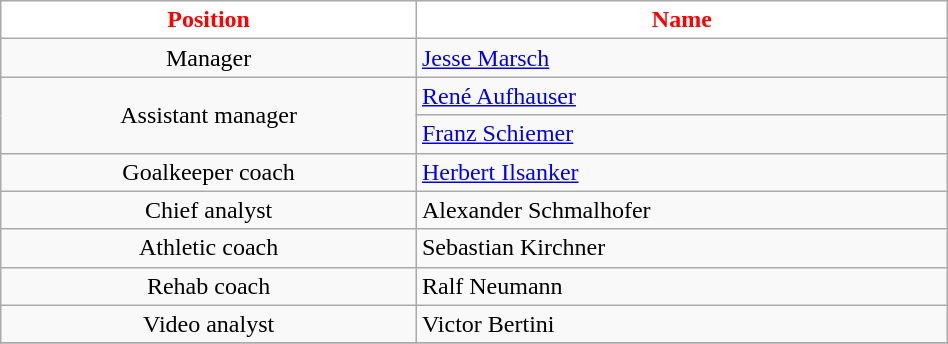<table class="wikitable" style="text-align:center;width:50%;">
<tr>
<th style="background:#FFFFFF; color:#FF0000; text-align:center;">Position</th>
<th style="background:#FFFFFF; color:#FF0000; text-align:center;">Name</th>
</tr>
<tr>
<td>Manager</td>
<td align=left> <a href='#'>Jesse Marsch</a></td>
</tr>
<tr>
<td rowspan=2>Assistant manager</td>
<td align=left> <a href='#'>René Aufhauser</a></td>
</tr>
<tr>
<td align=left> <a href='#'>Franz Schiemer</a></td>
</tr>
<tr>
<td>Goalkeeper coach</td>
<td align=left><a href='#'>Herbert Ilsanker</a></td>
</tr>
<tr>
<td>Chief analyst</td>
<td align=left> Alexander Schmalhofer</td>
</tr>
<tr>
<td>Athletic coach</td>
<td align=left> Sebastian Kirchner</td>
</tr>
<tr>
<td>Rehab coach</td>
<td align=left> Ralf Neumann</td>
</tr>
<tr>
<td>Video analyst</td>
<td align=left> Victor Bertini</td>
</tr>
<tr>
</tr>
</table>
